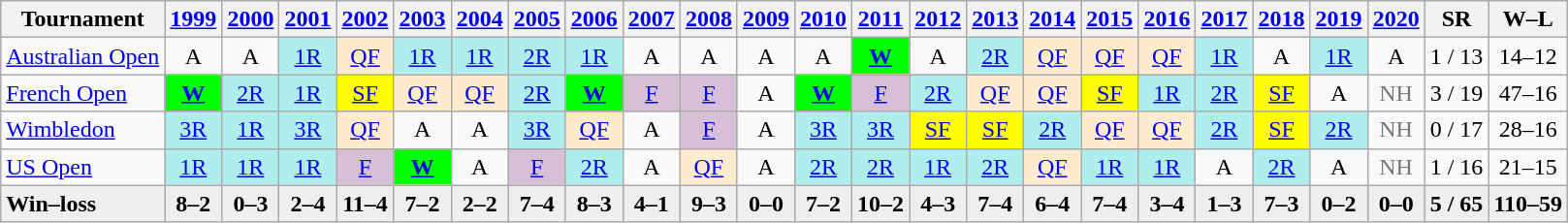<table class="wikitable" style="text-align:center;">
<tr>
<th>Tournament</th>
<th><a href='#'>1999</a></th>
<th><a href='#'>2000</a></th>
<th><a href='#'>2001</a></th>
<th><a href='#'>2002</a></th>
<th><a href='#'>2003</a></th>
<th><a href='#'>2004</a></th>
<th><a href='#'>2005</a></th>
<th><a href='#'>2006</a></th>
<th><a href='#'>2007</a></th>
<th><a href='#'>2008</a></th>
<th><a href='#'>2009</a></th>
<th><a href='#'>2010</a></th>
<th><a href='#'>2011</a></th>
<th><a href='#'>2012</a></th>
<th><a href='#'>2013</a></th>
<th><a href='#'>2014</a></th>
<th><a href='#'>2015</a></th>
<th><a href='#'>2016</a></th>
<th><a href='#'>2017</a></th>
<th><a href='#'>2018</a></th>
<th><a href='#'>2019</a></th>
<th><a href='#'>2020</a></th>
<th>SR</th>
<th>W–L</th>
</tr>
<tr>
<td style="text-align:left"><a href='#'>Australian Open</a></td>
<td>A</td>
<td>A</td>
<td style="background:#afeeee"><a href='#'>1R</a></td>
<td style="background:#ffebcd"><a href='#'>QF</a></td>
<td style="background:#afeeee"><a href='#'>1R</a></td>
<td style="background:#afeeee"><a href='#'>1R</a></td>
<td style="background:#afeeee"><a href='#'>2R</a></td>
<td style="background:#afeeee"><a href='#'>1R</a></td>
<td>A</td>
<td>A</td>
<td>A</td>
<td>A</td>
<td style="background:lime"><strong><a href='#'>W</a></strong></td>
<td>A</td>
<td style="background:#afeeee"><a href='#'>2R</a></td>
<td style="background:#ffebcd"><a href='#'>QF</a></td>
<td style="background:#ffebcd"><a href='#'>QF</a></td>
<td style="background:#ffebcd"><a href='#'>QF</a></td>
<td style="background:#afeeee"><a href='#'>1R</a></td>
<td>A</td>
<td style="background:#afeeee"><a href='#'>1R</a></td>
<td>A</td>
<td>1 / 13</td>
<td>14–12</td>
</tr>
<tr>
<td style="text-align:left"><a href='#'>French Open</a></td>
<td style="background:lime"><strong><a href='#'>W</a></strong></td>
<td style="background:#afeeee"><a href='#'>2R</a></td>
<td style="background:#afeeee"><a href='#'>1R</a></td>
<td style="background:yellow"><a href='#'>SF</a></td>
<td style="background:#ffebcd"><a href='#'>QF</a></td>
<td style="background:#ffebcd"><a href='#'>QF</a></td>
<td style="background:#afeeee"><a href='#'>2R</a></td>
<td style="background:lime"><strong><a href='#'>W</a></strong></td>
<td style="background:thistle"><a href='#'>F</a></td>
<td style="background:thistle"><a href='#'>F</a></td>
<td>A</td>
<td style="background:lime"><strong><a href='#'>W</a></strong></td>
<td style="background:thistle"><a href='#'>F</a></td>
<td style="background:#afeeee"><a href='#'>2R</a></td>
<td style="background:#ffebcd"><a href='#'>QF</a></td>
<td style="background:#ffebcd"><a href='#'>QF</a></td>
<td style="background:yellow"><a href='#'>SF</a></td>
<td style="background:#afeeee"><a href='#'>1R</a></td>
<td style="background:#afeeee"><a href='#'>2R</a></td>
<td style="background:yellow"><a href='#'>SF</a></td>
<td>A</td>
<td style="color:#767676">NH</td>
<td>3 / 19</td>
<td>47–16</td>
</tr>
<tr>
<td style="text-align:left"><a href='#'>Wimbledon</a></td>
<td style="background:#afeeee"><a href='#'>3R</a></td>
<td style="background:#afeeee"><a href='#'>1R</a></td>
<td style="background:#afeeee"><a href='#'>3R</a></td>
<td style="background:#ffebcd"><a href='#'>QF</a></td>
<td>A</td>
<td>A</td>
<td style="background:#afeeee"><a href='#'>3R</a></td>
<td style="background:#ffebcd"><a href='#'>QF</a></td>
<td>A</td>
<td style="background:thistle"><a href='#'>F</a></td>
<td>A</td>
<td style="background:#afeeee"><a href='#'>3R</a></td>
<td style="background:#afeeee"><a href='#'>3R</a></td>
<td style="background:yellow"><a href='#'>SF</a></td>
<td style="background:yellow"><a href='#'>SF</a></td>
<td style="background:#afeeee"><a href='#'>2R</a></td>
<td style="background:#ffebcd"><a href='#'>QF</a></td>
<td style="background:#ffebcd"><a href='#'>QF</a></td>
<td style="background:#afeeee"><a href='#'>2R</a></td>
<td style="background:yellow"><a href='#'>SF</a></td>
<td style="background:#afeeee"><a href='#'>2R</a></td>
<td style="color:#767676">NH</td>
<td>0 / 17</td>
<td>28–16</td>
</tr>
<tr>
<td style="text-align:left"><a href='#'>US Open</a></td>
<td style="background:#afeeee"><a href='#'>1R</a></td>
<td style="background:#afeeee"><a href='#'>1R</a></td>
<td style="background:#afeeee"><a href='#'>1R</a></td>
<td style="background:thistle"><a href='#'>F</a></td>
<td style="background:lime"><strong><a href='#'>W</a></strong></td>
<td>A</td>
<td style="background:thistle"><a href='#'>F</a></td>
<td style="background:#afeeee"><a href='#'>2R</a></td>
<td>A</td>
<td style="background:#ffebcd"><a href='#'>QF</a></td>
<td>A</td>
<td style="background:#afeeee"><a href='#'>2R</a></td>
<td style="background:#afeeee"><a href='#'>2R</a></td>
<td style="background:#afeeee"><a href='#'>1R</a></td>
<td style="background:#afeeee"><a href='#'>2R</a></td>
<td style="background:#ffebcd"><a href='#'>QF</a></td>
<td style="background:#afeeee"><a href='#'>1R</a></td>
<td style="background:#afeeee"><a href='#'>1R</a></td>
<td>A</td>
<td style="background:#afeeee"><a href='#'>2R</a></td>
<td>A</td>
<td style="color:#767676">NH</td>
<td>1 / 16</td>
<td>21–15</td>
</tr>
<tr style="background:#efefef; font-weight:bold;">
<td style="text-align:left">Win–loss</td>
<td>8–2</td>
<td>0–3</td>
<td>2–4</td>
<td>11–4</td>
<td>7–2</td>
<td>2–2</td>
<td>7–4</td>
<td>8–3</td>
<td>4–1</td>
<td>9–3</td>
<td>0–0</td>
<td>7–2</td>
<td>10–2</td>
<td>4–3</td>
<td>7–4</td>
<td>6–4</td>
<td>7–4</td>
<td>3–4</td>
<td>1–3</td>
<td>7–3</td>
<td>0–2</td>
<td>0–0</td>
<td>5 / 65</td>
<td>110–59</td>
</tr>
</table>
